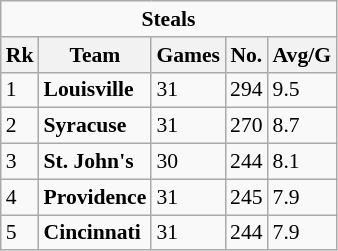<table class="wikitable" style="white-space:nowrap; font-size:90%;">
<tr>
<td colspan=5 style="text-align:center"><strong>Steals</strong></td>
</tr>
<tr>
<th>Rk</th>
<th>Team</th>
<th>Games</th>
<th>No.</th>
<th>Avg/G</th>
</tr>
<tr>
<td>1</td>
<td><strong>Louisville</strong></td>
<td>31</td>
<td>294</td>
<td>9.5</td>
</tr>
<tr>
<td>2</td>
<td><strong>Syracuse</strong></td>
<td>31</td>
<td>270</td>
<td>8.7</td>
</tr>
<tr>
<td>3</td>
<td><strong>St. John's</strong></td>
<td>30</td>
<td>244</td>
<td>8.1</td>
</tr>
<tr>
<td>4</td>
<td><strong>Providence</strong></td>
<td>31</td>
<td>245</td>
<td>7.9</td>
</tr>
<tr>
<td>5</td>
<td><strong>Cincinnati</strong></td>
<td>31</td>
<td>244</td>
<td>7.9</td>
</tr>
</table>
